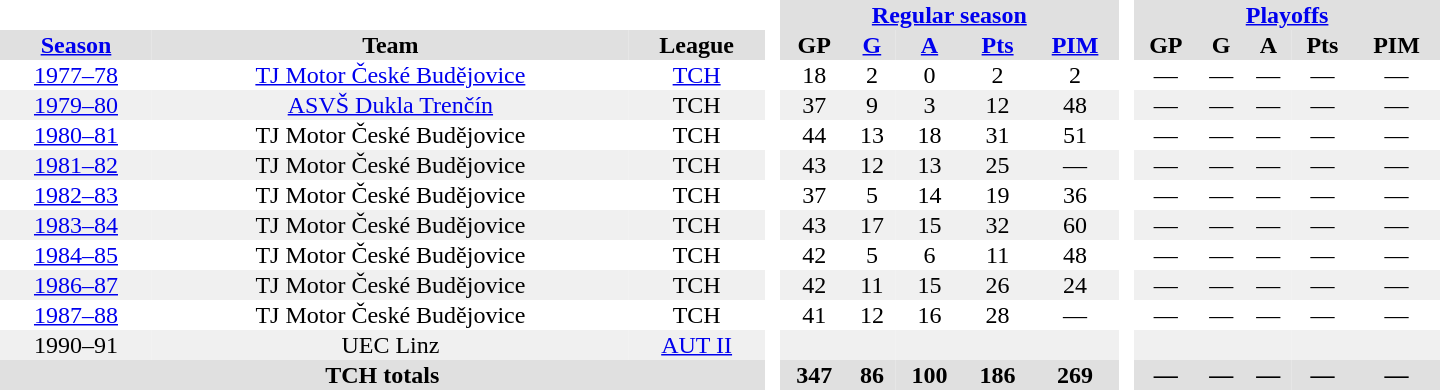<table border="0" cellpadding="1" cellspacing="0" style="text-align:center; width:60em">
<tr bgcolor="#e0e0e0">
<th colspan="3" bgcolor="#ffffff"> </th>
<th rowspan="99" bgcolor="#ffffff"> </th>
<th colspan="5"><a href='#'>Regular season</a></th>
<th rowspan="99" bgcolor="#ffffff"> </th>
<th colspan="5"><a href='#'>Playoffs</a></th>
</tr>
<tr bgcolor="#e0e0e0">
<th><a href='#'>Season</a></th>
<th>Team</th>
<th>League</th>
<th>GP</th>
<th><a href='#'>G</a></th>
<th><a href='#'>A</a></th>
<th><a href='#'>Pts</a></th>
<th><a href='#'>PIM</a></th>
<th>GP</th>
<th>G</th>
<th>A</th>
<th>Pts</th>
<th>PIM</th>
</tr>
<tr>
<td><a href='#'>1977–78</a></td>
<td><a href='#'>TJ Motor České Budějovice</a></td>
<td><a href='#'>TCH</a></td>
<td>18</td>
<td>2</td>
<td>0</td>
<td>2</td>
<td>2</td>
<td>—</td>
<td>—</td>
<td>—</td>
<td>—</td>
<td>—</td>
</tr>
<tr bgcolor="#f0f0f0">
<td><a href='#'>1979–80</a></td>
<td><a href='#'>ASVŠ Dukla Trenčín</a></td>
<td>TCH</td>
<td>37</td>
<td>9</td>
<td>3</td>
<td>12</td>
<td>48</td>
<td>—</td>
<td>—</td>
<td>—</td>
<td>—</td>
<td>—</td>
</tr>
<tr>
<td><a href='#'>1980–81</a></td>
<td>TJ Motor České Budějovice</td>
<td>TCH</td>
<td>44</td>
<td>13</td>
<td>18</td>
<td>31</td>
<td>51</td>
<td>—</td>
<td>—</td>
<td>—</td>
<td>—</td>
<td>—</td>
</tr>
<tr bgcolor="#f0f0f0">
<td><a href='#'>1981–82</a></td>
<td>TJ Motor České Budějovice</td>
<td>TCH</td>
<td>43</td>
<td>12</td>
<td>13</td>
<td>25</td>
<td>—</td>
<td>—</td>
<td>—</td>
<td>—</td>
<td>—</td>
<td>—</td>
</tr>
<tr>
<td><a href='#'>1982–83</a></td>
<td>TJ Motor České Budějovice</td>
<td>TCH</td>
<td>37</td>
<td>5</td>
<td>14</td>
<td>19</td>
<td>36</td>
<td>—</td>
<td>—</td>
<td>—</td>
<td>—</td>
<td>—</td>
</tr>
<tr bgcolor="#f0f0f0">
<td><a href='#'>1983–84</a></td>
<td>TJ Motor České Budějovice</td>
<td>TCH</td>
<td>43</td>
<td>17</td>
<td>15</td>
<td>32</td>
<td>60</td>
<td>—</td>
<td>—</td>
<td>—</td>
<td>—</td>
<td>—</td>
</tr>
<tr>
<td><a href='#'>1984–85</a></td>
<td>TJ Motor České Budějovice</td>
<td>TCH</td>
<td>42</td>
<td>5</td>
<td>6</td>
<td>11</td>
<td>48</td>
<td>—</td>
<td>—</td>
<td>—</td>
<td>—</td>
<td>—</td>
</tr>
<tr bgcolor="#f0f0f0">
<td><a href='#'>1986–87</a></td>
<td>TJ Motor České Budějovice</td>
<td>TCH</td>
<td>42</td>
<td>11</td>
<td>15</td>
<td>26</td>
<td>24</td>
<td>—</td>
<td>—</td>
<td>—</td>
<td>—</td>
<td>—</td>
</tr>
<tr>
<td><a href='#'>1987–88</a></td>
<td>TJ Motor České Budějovice</td>
<td>TCH</td>
<td>41</td>
<td>12</td>
<td>16</td>
<td>28</td>
<td>—</td>
<td>—</td>
<td>—</td>
<td>—</td>
<td>—</td>
<td>—</td>
</tr>
<tr bgcolor="#f0f0f0">
<td>1990–91</td>
<td>UEC Linz</td>
<td><a href='#'>AUT II</a></td>
<td></td>
<td></td>
<td></td>
<td></td>
<td></td>
<td></td>
<td></td>
<td></td>
<td></td>
<td></td>
</tr>
<tr bgcolor="#e0e0e0">
<th colspan="3">TCH totals</th>
<th>347</th>
<th>86</th>
<th>100</th>
<th>186</th>
<th>269</th>
<th>—</th>
<th>—</th>
<th>—</th>
<th>—</th>
<th>—</th>
</tr>
</table>
